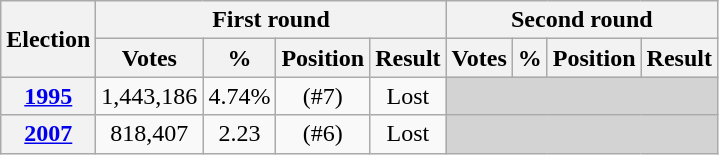<table class=wikitable style="text-align: center;">
<tr>
<th rowspan=2>Election</th>
<th colspan=4>First round</th>
<th colspan=4>Second round</th>
</tr>
<tr>
<th>Votes</th>
<th>%</th>
<th>Position</th>
<th>Result</th>
<th>Votes</th>
<th>%</th>
<th>Position</th>
<th>Result</th>
</tr>
<tr>
<th><a href='#'>1995</a></th>
<td>1,443,186</td>
<td>4.74%</td>
<td>(#7)</td>
<td>Lost</td>
<td colspan=4 bgcolor=lightgrey></td>
</tr>
<tr>
<th><a href='#'>2007</a></th>
<td>818,407</td>
<td>2.23</td>
<td>(#6)</td>
<td>Lost</td>
<td colspan=4 bgcolor=lightgrey></td>
</tr>
</table>
